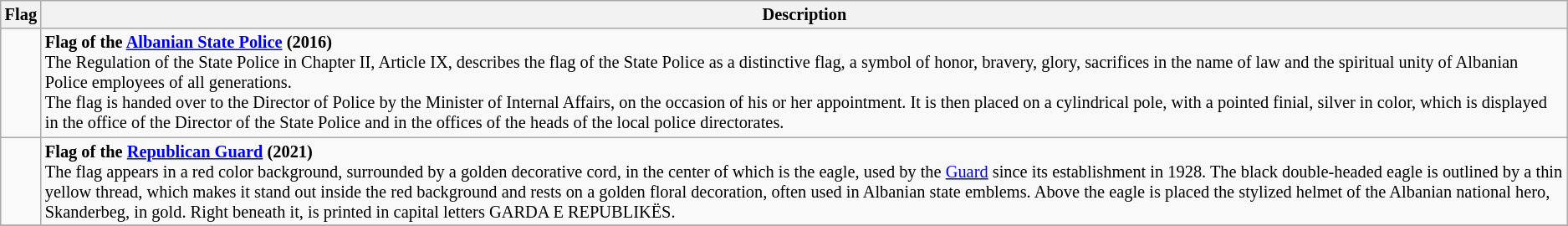<table class="wikitable" style="font-size:85%">
<tr>
<th>Flag</th>
<th>Description</th>
</tr>
<tr>
<td></td>
<td><strong>Flag of the <a href='#'>Albanian State Police</a> (2016)</strong><br>The Regulation of the State Police in Chapter II, Article IX, describes the flag of the State Police as a distinctive flag, a symbol of honor, bravery, glory, sacrifices in the name of law and the spiritual unity of Albanian Police employees of all generations.<br>The flag is handed over to the Director of Police by the Minister of Internal Affairs, on the occasion of his or her appointment. It is then placed on a cylindrical pole, with a pointed  finial, silver in color, which is displayed in the office of the Director of the State Police and in the offices of the heads of the local police directorates.</td>
</tr>
<tr>
<td></td>
<td><strong>Flag of the <a href='#'>Republican Guard</a> (2021)</strong><br>The flag appears in a red color background, surrounded by a golden decorative cord, in the center of which is the eagle, used by the <a href='#'>Guard</a> since its establishment in 1928. The black double-headed eagle is outlined by a thin yellow thread, which makes it stand out inside the red background and rests on a golden floral decoration, often used in Albanian state emblems.  Above the eagle is placed the stylized helmet of the Albanian national hero, Skanderbeg, in gold. Right beneath it, is printed in capital letters GARDA E REPUBLIKËS.</td>
</tr>
<tr>
</tr>
</table>
